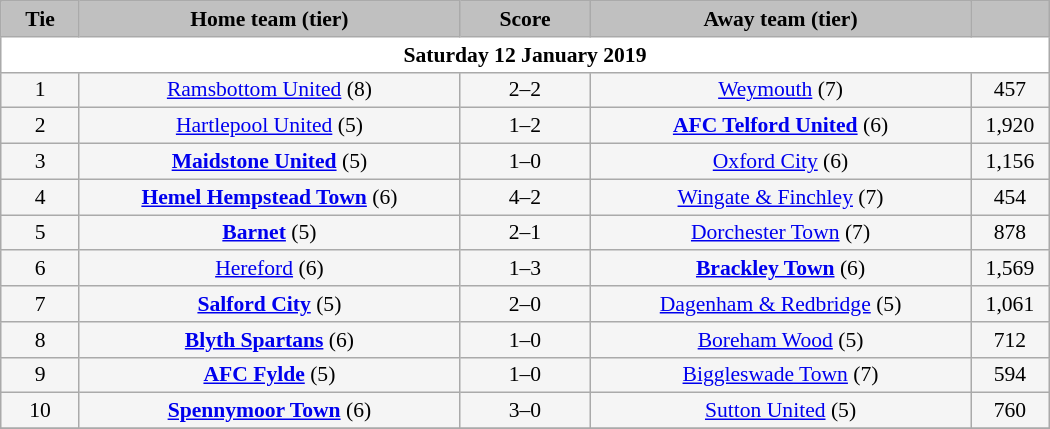<table class="wikitable" style="width: 700px; background:WhiteSmoke; text-align:center; font-size:90%">
<tr>
<td scope="col" style="width:  7.50%; background:silver;"><strong>Tie</strong></td>
<td scope="col" style="width: 36.25%; background:silver;"><strong>Home team (tier)</strong></td>
<td scope="col" style="width: 12.50%; background:silver;"><strong>Score</strong></td>
<td scope="col" style="width: 36.25%; background:silver;"><strong>Away team (tier)</strong></td>
<td scope="col" style="width:  7.50%; background:silver;"><strong></strong></td>
</tr>
<tr>
<td colspan="5" style= background:White><strong>Saturday 12 January 2019</strong></td>
</tr>
<tr>
<td>1</td>
<td><a href='#'>Ramsbottom United</a> (8)</td>
<td>2–2</td>
<td><a href='#'>Weymouth</a> (7)</td>
<td>457</td>
</tr>
<tr>
<td>2</td>
<td><a href='#'>Hartlepool United</a> (5)</td>
<td>1–2</td>
<td><strong><a href='#'>AFC Telford United</a></strong> (6)</td>
<td>1,920</td>
</tr>
<tr>
<td>3</td>
<td><strong><a href='#'>Maidstone United</a></strong> (5)</td>
<td>1–0</td>
<td><a href='#'>Oxford City</a> (6)</td>
<td>1,156</td>
</tr>
<tr>
<td>4</td>
<td><strong><a href='#'>Hemel Hempstead Town</a></strong> (6)</td>
<td>4–2</td>
<td><a href='#'>Wingate & Finchley</a> (7)</td>
<td>454</td>
</tr>
<tr>
<td>5</td>
<td><strong><a href='#'>Barnet</a></strong> (5)</td>
<td>2–1</td>
<td><a href='#'>Dorchester Town</a> (7)</td>
<td>878</td>
</tr>
<tr>
<td>6</td>
<td><a href='#'>Hereford</a> (6)</td>
<td>1–3</td>
<td><strong><a href='#'>Brackley Town</a></strong> (6)</td>
<td>1,569</td>
</tr>
<tr>
<td>7</td>
<td><strong><a href='#'>Salford City</a></strong> (5)</td>
<td>2–0</td>
<td><a href='#'>Dagenham & Redbridge</a> (5)</td>
<td>1,061</td>
</tr>
<tr>
<td>8</td>
<td><strong><a href='#'>Blyth Spartans</a></strong> (6)</td>
<td>1–0</td>
<td><a href='#'>Boreham Wood</a> (5)</td>
<td>712</td>
</tr>
<tr>
<td>9</td>
<td><strong><a href='#'>AFC Fylde</a></strong> (5)</td>
<td>1–0</td>
<td><a href='#'>Biggleswade Town</a> (7)</td>
<td>594</td>
</tr>
<tr>
<td>10</td>
<td><strong><a href='#'>Spennymoor Town</a></strong> (6)</td>
<td>3–0</td>
<td><a href='#'>Sutton United</a> (5)</td>
<td>760</td>
</tr>
<tr>
</tr>
</table>
